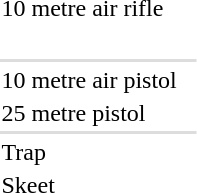<table>
<tr>
<td>10 metre air rifle <br></td>
<td></td>
<td></td>
<td></td>
</tr>
<tr>
<td><br></td>
<td></td>
<td></td>
<td></td>
</tr>
<tr bgcolor=#DDDDDD>
<td colspan=7></td>
</tr>
<tr>
<td>10 metre air pistol <br></td>
<td></td>
<td></td>
<td></td>
</tr>
<tr>
<td>25 metre pistol <br></td>
<td></td>
<td></td>
<td></td>
</tr>
<tr bgcolor=#DDDDDD>
<td colspan=7></td>
</tr>
<tr>
<td>Trap <br></td>
<td></td>
<td></td>
<td></td>
</tr>
<tr>
<td>Skeet <br></td>
<td></td>
<td></td>
<td></td>
</tr>
</table>
